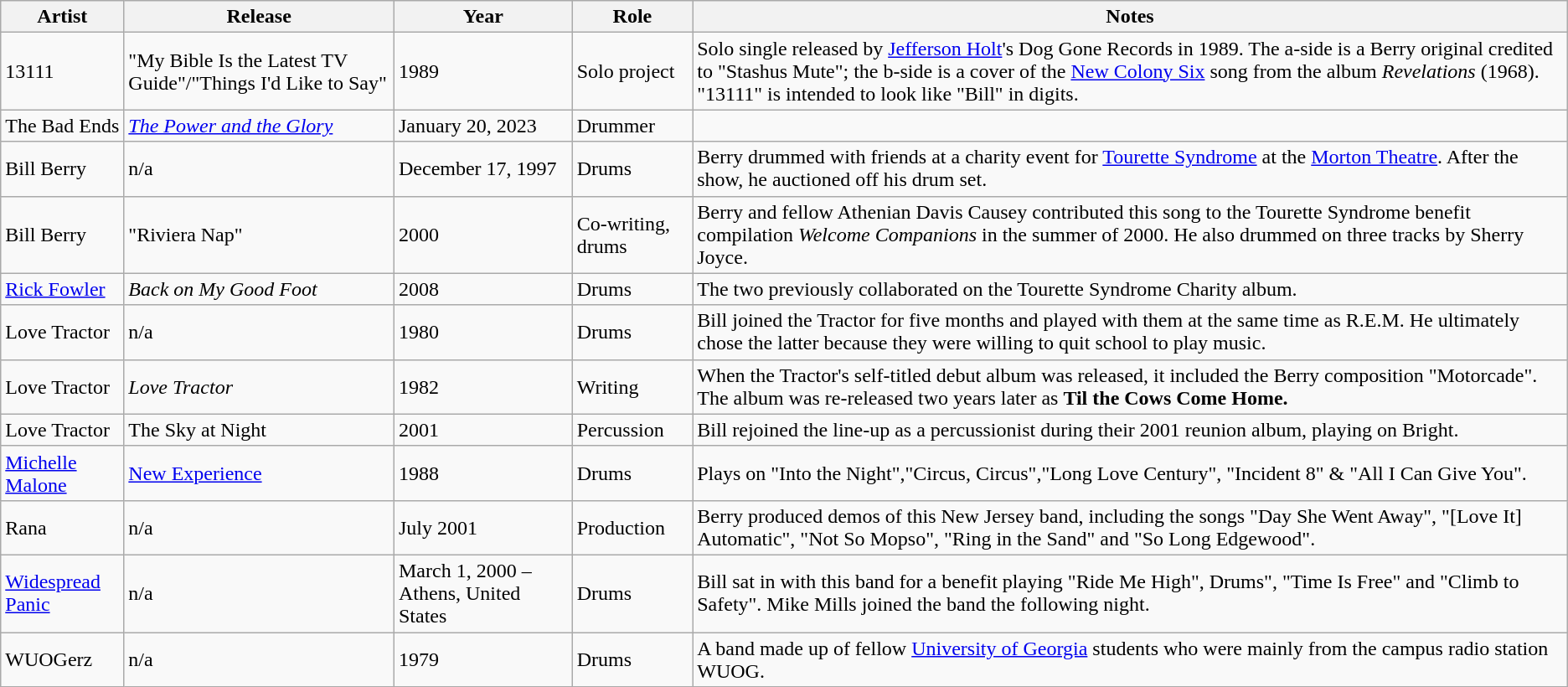<table class="sortable wikitable">
<tr>
<th>Artist</th>
<th>Release</th>
<th>Year</th>
<th>Role</th>
<th>Notes</th>
</tr>
<tr>
<td>13111</td>
<td>"My Bible Is the Latest TV Guide"/"Things I'd Like to Say"</td>
<td>1989</td>
<td>Solo project</td>
<td>Solo single released by <a href='#'>Jefferson Holt</a>'s Dog Gone Records in 1989. The a-side is a Berry original credited to "Stashus Mute"; the b-side is a cover of the <a href='#'>New Colony Six</a> song from the album <em>Revelations</em> (1968). "13111" is intended to look like "Bill" in digits.</td>
</tr>
<tr>
<td>The Bad Ends</td>
<td><em><a href='#'>The Power and the Glory</a></em></td>
<td>January 20, 2023</td>
<td>Drummer</td>
<td></td>
</tr>
<tr>
<td>Bill Berry</td>
<td>n/a</td>
<td>December 17, 1997</td>
<td>Drums</td>
<td>Berry drummed with friends at a charity event for <a href='#'>Tourette Syndrome</a> at the <a href='#'>Morton Theatre</a>. After the show, he auctioned off his drum set.</td>
</tr>
<tr>
<td>Bill Berry</td>
<td>"Riviera Nap"</td>
<td>2000</td>
<td>Co-writing, drums</td>
<td>Berry and fellow Athenian Davis Causey contributed this song to the Tourette Syndrome benefit compilation <em>Welcome Companions</em> in the summer of 2000. He also drummed on three tracks by Sherry Joyce.</td>
</tr>
<tr>
<td><a href='#'>Rick Fowler</a></td>
<td><em>Back on My Good Foot</em></td>
<td>2008</td>
<td>Drums</td>
<td>The two previously collaborated on the Tourette Syndrome Charity album.</td>
</tr>
<tr>
<td>Love Tractor</td>
<td>n/a</td>
<td>1980</td>
<td>Drums</td>
<td>Bill joined the Tractor for five months and played with them at the same time as R.E.M. He ultimately chose the latter because they were willing to quit school to play music.</td>
</tr>
<tr>
<td>Love Tractor</td>
<td><em>Love Tractor</em></td>
<td>1982</td>
<td>Writing</td>
<td>When the Tractor's self-titled debut album was released, it included the Berry composition "Motorcade". The album was re-released two years later as <strong>Til the Cows Come Home.<em></td>
</tr>
<tr>
<td>Love Tractor</td>
<td></em>The Sky at Night<em></td>
<td>2001</td>
<td>Percussion</td>
<td>Bill rejoined the line-up as a percussionist during their 2001 reunion album, playing on Bright.</td>
</tr>
<tr>
<td><a href='#'>Michelle Malone</a></td>
<td></em><a href='#'>New Experience</a><em></td>
<td>1988</td>
<td>Drums</td>
<td>Plays on "Into the Night","Circus, Circus","Long Love Century", "Incident 8" & "All I Can Give You".</td>
</tr>
<tr>
<td>Rana</td>
<td>n/a</td>
<td>July 2001</td>
<td>Production</td>
<td>Berry produced demos of this New Jersey band, including the songs "Day She Went Away", "[Love It] Automatic", "Not So Mopso", "Ring in the Sand" and "So Long Edgewood".</td>
</tr>
<tr>
<td><a href='#'>Widespread Panic</a></td>
<td>n/a</td>
<td>March 1, 2000 – Athens, United States</td>
<td>Drums</td>
<td>Bill sat in with this band for a benefit playing "Ride Me High", Drums", "Time Is Free" and "Climb to Safety". Mike Mills joined the band the following night.</td>
</tr>
<tr>
<td>WUOGerz</td>
<td>n/a</td>
<td>1979</td>
<td>Drums</td>
<td>A band made up of fellow <a href='#'>University of Georgia</a> students who were mainly from the campus radio station WUOG.</td>
</tr>
</table>
